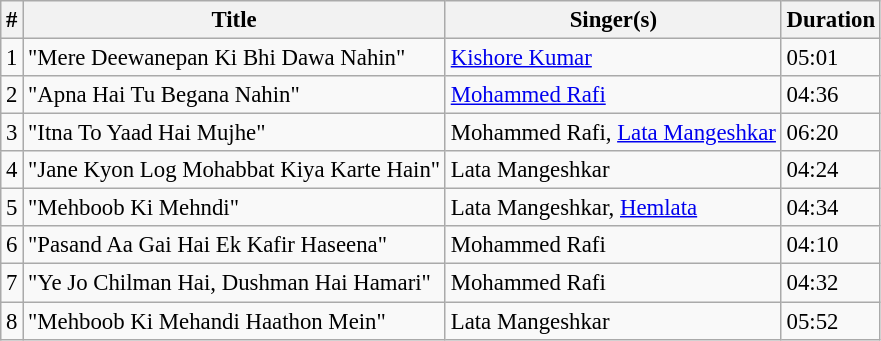<table class="wikitable" style="font-size:95%;">
<tr>
<th>#</th>
<th>Title</th>
<th>Singer(s)</th>
<th>Duration</th>
</tr>
<tr>
<td>1</td>
<td>"Mere Deewanepan Ki Bhi Dawa Nahin"</td>
<td><a href='#'>Kishore Kumar</a></td>
<td>05:01</td>
</tr>
<tr>
<td>2</td>
<td>"Apna Hai Tu Begana Nahin"</td>
<td><a href='#'>Mohammed Rafi</a></td>
<td>04:36</td>
</tr>
<tr>
<td>3</td>
<td>"Itna To Yaad Hai Mujhe"</td>
<td>Mohammed Rafi, <a href='#'>Lata Mangeshkar</a></td>
<td>06:20</td>
</tr>
<tr>
<td>4</td>
<td>"Jane Kyon Log Mohabbat Kiya Karte Hain"</td>
<td>Lata Mangeshkar</td>
<td>04:24</td>
</tr>
<tr>
<td>5</td>
<td>"Mehboob Ki Mehndi"</td>
<td>Lata Mangeshkar, <a href='#'>Hemlata</a></td>
<td>04:34</td>
</tr>
<tr>
<td>6</td>
<td>"Pasand Aa Gai Hai Ek Kafir Haseena"</td>
<td>Mohammed Rafi</td>
<td>04:10</td>
</tr>
<tr>
<td>7</td>
<td>"Ye Jo Chilman Hai, Dushman Hai Hamari"</td>
<td>Mohammed Rafi</td>
<td>04:32</td>
</tr>
<tr>
<td>8</td>
<td>"Mehboob Ki Mehandi Haathon Mein"</td>
<td>Lata Mangeshkar</td>
<td>05:52</td>
</tr>
</table>
